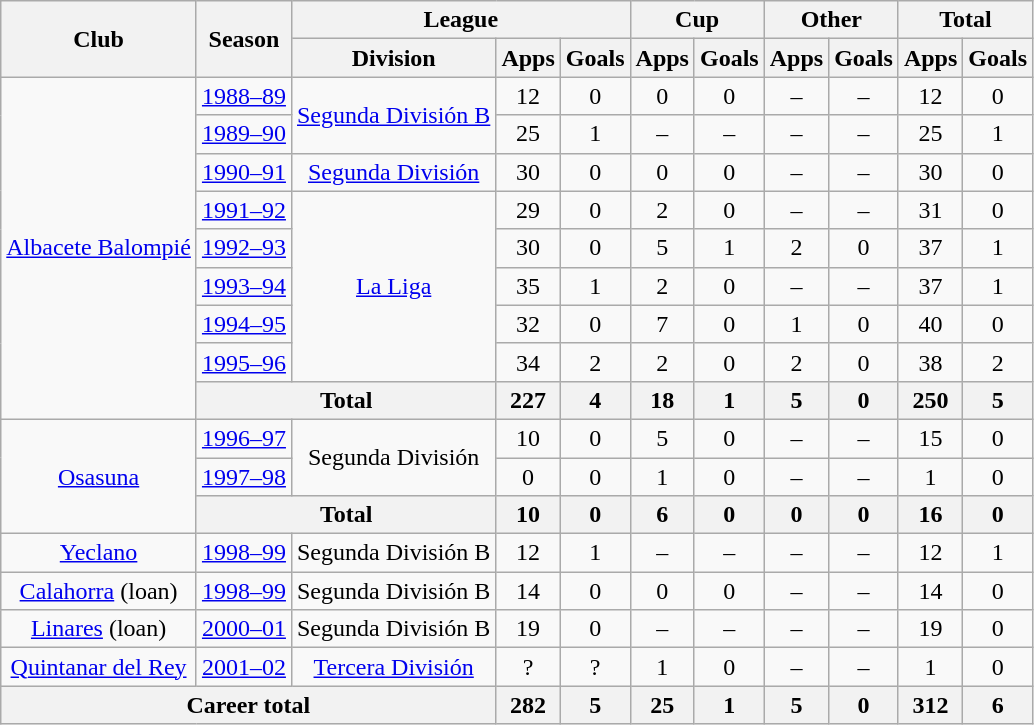<table class="wikitable" style="text-align:center">
<tr>
<th rowspan="2">Club</th>
<th rowspan="2">Season</th>
<th colspan="3">League</th>
<th colspan="2">Cup</th>
<th colspan="2">Other</th>
<th colspan="2">Total</th>
</tr>
<tr>
<th>Division</th>
<th>Apps</th>
<th>Goals</th>
<th>Apps</th>
<th>Goals</th>
<th>Apps</th>
<th>Goals</th>
<th>Apps</th>
<th>Goals</th>
</tr>
<tr>
<td rowspan="9"><a href='#'>Albacete Balompié</a></td>
<td><a href='#'>1988–89</a></td>
<td rowspan="2"><a href='#'>Segunda División B</a></td>
<td>12</td>
<td>0</td>
<td>0</td>
<td>0</td>
<td>–</td>
<td>–</td>
<td>12</td>
<td>0</td>
</tr>
<tr>
<td><a href='#'>1989–90</a></td>
<td>25</td>
<td>1</td>
<td>–</td>
<td>–</td>
<td>–</td>
<td>–</td>
<td>25</td>
<td>1</td>
</tr>
<tr>
<td><a href='#'>1990–91</a></td>
<td><a href='#'>Segunda División</a></td>
<td>30</td>
<td>0</td>
<td>0</td>
<td>0</td>
<td>–</td>
<td>–</td>
<td>30</td>
<td>0</td>
</tr>
<tr>
<td><a href='#'>1991–92</a></td>
<td rowspan="5"><a href='#'>La Liga</a></td>
<td>29</td>
<td>0</td>
<td>2</td>
<td>0</td>
<td>–</td>
<td>–</td>
<td>31</td>
<td>0</td>
</tr>
<tr>
<td><a href='#'>1992–93</a></td>
<td>30</td>
<td>0</td>
<td>5</td>
<td>1</td>
<td>2</td>
<td>0</td>
<td>37</td>
<td>1</td>
</tr>
<tr>
<td><a href='#'>1993–94</a></td>
<td>35</td>
<td>1</td>
<td>2</td>
<td>0</td>
<td>–</td>
<td>–</td>
<td>37</td>
<td>1</td>
</tr>
<tr>
<td><a href='#'>1994–95</a></td>
<td>32</td>
<td>0</td>
<td>7</td>
<td>0</td>
<td>1</td>
<td>0</td>
<td>40</td>
<td>0</td>
</tr>
<tr>
<td><a href='#'>1995–96</a></td>
<td>34</td>
<td>2</td>
<td>2</td>
<td>0</td>
<td>2</td>
<td>0</td>
<td>38</td>
<td>2</td>
</tr>
<tr>
<th colspan="2">Total</th>
<th>227</th>
<th>4</th>
<th>18</th>
<th>1</th>
<th>5</th>
<th>0</th>
<th>250</th>
<th>5</th>
</tr>
<tr>
<td rowspan="3"><a href='#'>Osasuna</a></td>
<td><a href='#'>1996–97</a></td>
<td rowspan="2">Segunda División</td>
<td>10</td>
<td>0</td>
<td>5</td>
<td>0</td>
<td>–</td>
<td>–</td>
<td>15</td>
<td>0</td>
</tr>
<tr>
<td><a href='#'>1997–98</a></td>
<td>0</td>
<td>0</td>
<td>1</td>
<td>0</td>
<td>–</td>
<td>–</td>
<td>1</td>
<td>0</td>
</tr>
<tr>
<th colspan="2">Total</th>
<th>10</th>
<th>0</th>
<th>6</th>
<th>0</th>
<th>0</th>
<th>0</th>
<th>16</th>
<th>0</th>
</tr>
<tr>
<td><a href='#'>Yeclano</a></td>
<td><a href='#'>1998–99</a></td>
<td>Segunda División B</td>
<td>12</td>
<td>1</td>
<td>–</td>
<td>–</td>
<td>–</td>
<td>–</td>
<td>12</td>
<td>1</td>
</tr>
<tr>
<td><a href='#'>Calahorra</a> (loan)</td>
<td><a href='#'>1998–99</a></td>
<td>Segunda División B</td>
<td>14</td>
<td>0</td>
<td>0</td>
<td>0</td>
<td>–</td>
<td>–</td>
<td>14</td>
<td>0</td>
</tr>
<tr>
<td><a href='#'>Linares</a> (loan)</td>
<td><a href='#'>2000–01</a></td>
<td>Segunda División B</td>
<td>19</td>
<td>0</td>
<td>–</td>
<td>–</td>
<td>–</td>
<td>–</td>
<td>19</td>
<td>0</td>
</tr>
<tr>
<td><a href='#'>Quintanar del Rey</a></td>
<td><a href='#'>2001–02</a></td>
<td><a href='#'>Tercera División</a></td>
<td>?</td>
<td>?</td>
<td>1</td>
<td>0</td>
<td>–</td>
<td>–</td>
<td>1</td>
<td>0</td>
</tr>
<tr>
<th colspan="3">Career total</th>
<th>282</th>
<th>5</th>
<th>25</th>
<th>1</th>
<th>5</th>
<th>0</th>
<th>312</th>
<th>6</th>
</tr>
</table>
